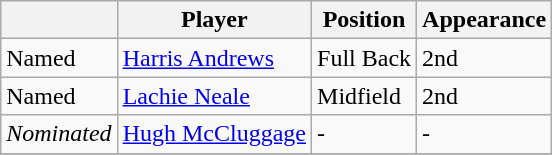<table class="wikitable">
<tr>
<th></th>
<th>Player</th>
<th>Position</th>
<th>Appearance</th>
</tr>
<tr>
<td>Named</td>
<td><a href='#'>Harris Andrews</a></td>
<td>Full Back</td>
<td>2nd</td>
</tr>
<tr>
<td>Named</td>
<td><a href='#'>Lachie Neale</a></td>
<td>Midfield</td>
<td>2nd</td>
</tr>
<tr>
<td><em>Nominated</em></td>
<td><a href='#'>Hugh McCluggage</a></td>
<td>-</td>
<td>-</td>
</tr>
<tr>
</tr>
</table>
